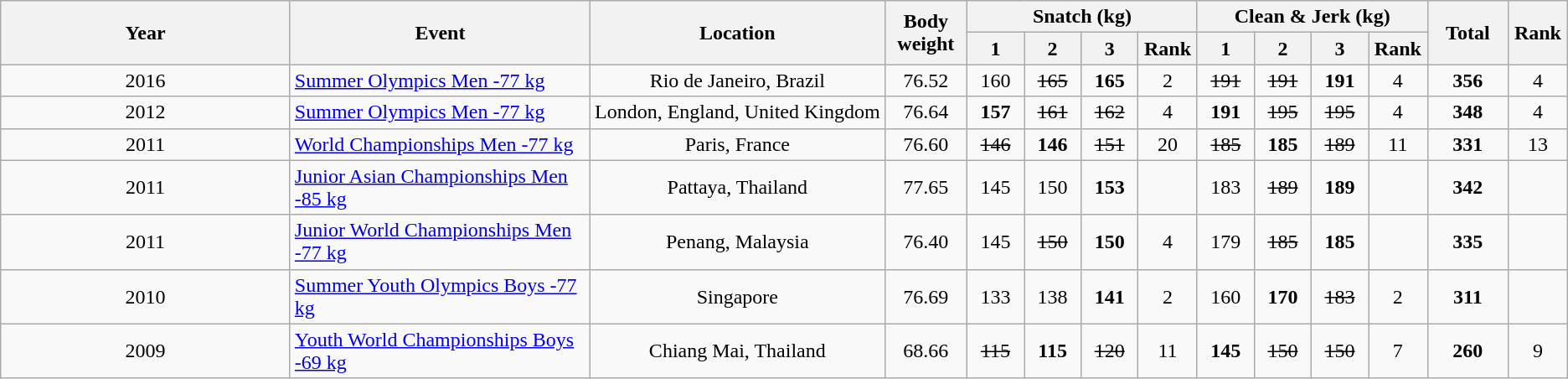<table class = "wikitable" style="text-align:center;">
<tr>
<th rowspan=2 width=250>Year</th>
<th rowspan=2 width=250>Event</th>
<th rowspan=2 width=250>Location</th>
<th rowspan=2 width=60>Body weight</th>
<th colspan=4>Snatch (kg)</th>
<th colspan=4>Clean & Jerk (kg)</th>
<th rowspan=2 width=60>Total</th>
<th rowspan=2 width=40>Rank</th>
</tr>
<tr>
<th width=40>1</th>
<th width=40>2</th>
<th width=40>3</th>
<th width=40>Rank</th>
<th width=40>1</th>
<th width=40>2</th>
<th width=40>3</th>
<th width=40>Rank</th>
</tr>
<tr>
<td>2016</td>
<td align=left><a href='#'>Summer Olympics Men -77 kg</a></td>
<td>Rio de Janeiro, Brazil</td>
<td>76.52</td>
<td>160</td>
<td><s>165</s></td>
<td><strong>165</strong></td>
<td>2</td>
<td><s>191</s></td>
<td><s>191</s></td>
<td><strong>191</strong></td>
<td>4</td>
<td><strong>356</strong></td>
<td>4</td>
</tr>
<tr>
<td>2012</td>
<td align=left><a href='#'>Summer Olympics Men -77 kg</a></td>
<td>London, England, United Kingdom</td>
<td>76.64</td>
<td><strong>157</strong></td>
<td><s>161</s></td>
<td><s>162</s></td>
<td>4</td>
<td><strong>191</strong></td>
<td><s>195</s></td>
<td><s>195</s></td>
<td>4</td>
<td><strong>348</strong></td>
<td>4</td>
</tr>
<tr>
<td>2011</td>
<td align=left><a href='#'>World Championships Men -77 kg</a></td>
<td>Paris, France</td>
<td>76.60</td>
<td><s>146</s></td>
<td><strong>146</strong></td>
<td><s>151</s></td>
<td>20</td>
<td><s>185</s></td>
<td><strong>185</strong></td>
<td><s>189</s></td>
<td>11</td>
<td><strong>331</strong></td>
<td>13</td>
</tr>
<tr>
<td>2011</td>
<td align=left><a href='#'>Junior Asian Championships Men -85 kg</a></td>
<td>Pattaya, Thailand</td>
<td>77.65</td>
<td>145</td>
<td>150</td>
<td><strong>153</strong></td>
<td></td>
<td>183</td>
<td><s>189 </s></td>
<td><strong>189</strong></td>
<td></td>
<td><strong>342</strong></td>
<td></td>
</tr>
<tr>
<td>2011</td>
<td align=left><a href='#'>Junior World Championships Men -77 kg</a></td>
<td>Penang, Malaysia</td>
<td>76.40</td>
<td>145</td>
<td><s>150 </s></td>
<td><strong>150</strong></td>
<td>4</td>
<td>179</td>
<td><s>185 </s></td>
<td><strong>185</strong></td>
<td></td>
<td><strong>335</strong></td>
<td></td>
</tr>
<tr>
<td>2010</td>
<td align=left><a href='#'>Summer Youth Olympics Boys -77 kg</a></td>
<td>Singapore</td>
<td>76.69</td>
<td>133</td>
<td>138</td>
<td><strong>141</strong></td>
<td>2</td>
<td>160</td>
<td><strong>170</strong></td>
<td><s>183 </s></td>
<td>2</td>
<td><strong>311</strong></td>
<td></td>
</tr>
<tr>
<td>2009</td>
<td align=left><a href='#'>Youth World Championships Boys -69 kg</a></td>
<td>Chiang Mai, Thailand</td>
<td>68.66</td>
<td><s>115 </s></td>
<td><strong>115</strong></td>
<td><s>120 </s></td>
<td>11</td>
<td><strong>145</strong></td>
<td><s>150 </s></td>
<td><s>150 </s></td>
<td>7</td>
<td><strong>260</strong></td>
<td>9</td>
</tr>
</table>
